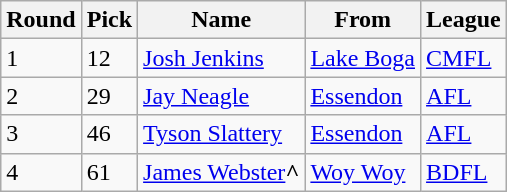<table class="wikitable">
<tr>
<th>Round</th>
<th>Pick</th>
<th>Name</th>
<th>From</th>
<th>League</th>
</tr>
<tr>
<td>1</td>
<td>12</td>
<td> <a href='#'>Josh Jenkins</a></td>
<td><a href='#'>Lake Boga</a></td>
<td><a href='#'>CMFL</a></td>
</tr>
<tr>
<td>2</td>
<td>29</td>
<td> <a href='#'>Jay Neagle</a></td>
<td><a href='#'>Essendon</a></td>
<td><a href='#'>AFL</a></td>
</tr>
<tr>
<td>3</td>
<td>46</td>
<td> <a href='#'>Tyson Slattery</a></td>
<td><a href='#'>Essendon</a></td>
<td><a href='#'>AFL</a></td>
</tr>
<tr>
<td>4</td>
<td>61</td>
<td> <a href='#'>James Webster</a><strong>^</strong></td>
<td><a href='#'>Woy Woy</a></td>
<td><a href='#'>BDFL</a></td>
</tr>
</table>
